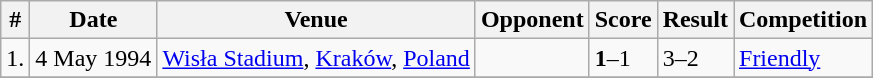<table class="wikitable">
<tr>
<th>#</th>
<th>Date</th>
<th>Venue</th>
<th>Opponent</th>
<th>Score</th>
<th>Result</th>
<th>Competition</th>
</tr>
<tr>
<td>1.</td>
<td>4 May 1994</td>
<td><a href='#'>Wisła Stadium</a>, <a href='#'>Kraków</a>, <a href='#'>Poland</a></td>
<td></td>
<td><strong>1</strong>–1</td>
<td>3–2</td>
<td><a href='#'>Friendly</a></td>
</tr>
<tr>
</tr>
</table>
